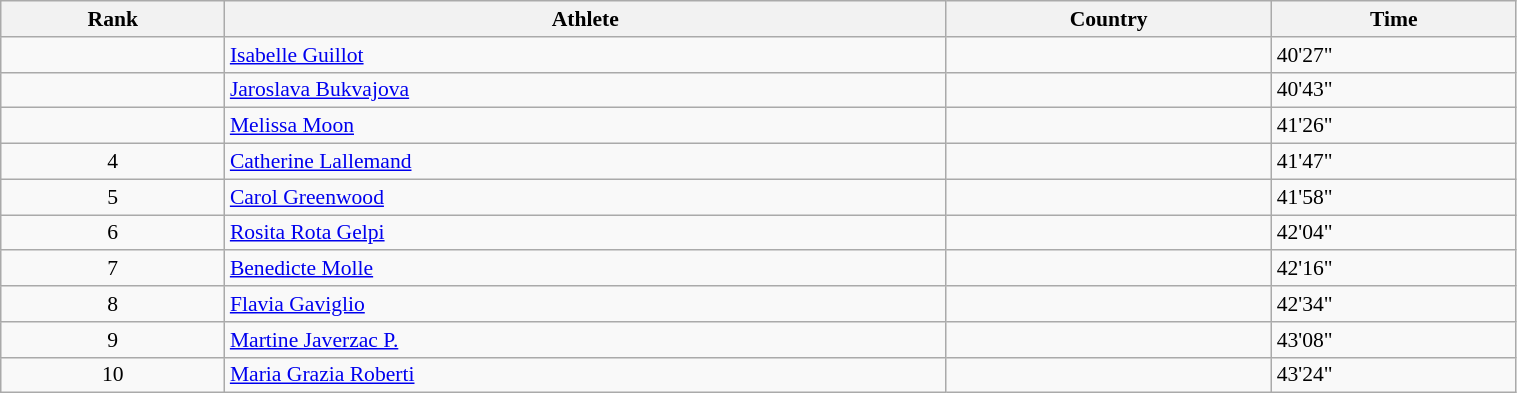<table class="wikitable" width=80% style="font-size:90%; text-align:left;">
<tr>
<th>Rank</th>
<th>Athlete</th>
<th>Country</th>
<th>Time</th>
</tr>
<tr>
<td align=center></td>
<td><a href='#'>Isabelle Guillot</a></td>
<td></td>
<td>40'27"</td>
</tr>
<tr>
<td align=center></td>
<td><a href='#'>Jaroslava Bukvajova</a></td>
<td></td>
<td>40'43"</td>
</tr>
<tr>
<td align=center></td>
<td><a href='#'>Melissa Moon</a></td>
<td></td>
<td>41'26"</td>
</tr>
<tr>
<td align=center>4</td>
<td><a href='#'>Catherine Lallemand</a></td>
<td></td>
<td>41'47"</td>
</tr>
<tr>
<td align=center>5</td>
<td><a href='#'>Carol Greenwood</a></td>
<td></td>
<td>41'58"</td>
</tr>
<tr>
<td align=center>6</td>
<td><a href='#'>Rosita Rota Gelpi</a></td>
<td></td>
<td>42'04"</td>
</tr>
<tr>
<td align=center>7</td>
<td><a href='#'>Benedicte Molle</a></td>
<td></td>
<td>42'16"</td>
</tr>
<tr>
<td align=center>8</td>
<td><a href='#'>Flavia Gaviglio</a></td>
<td></td>
<td>42'34"</td>
</tr>
<tr>
<td align=center>9</td>
<td><a href='#'>Martine Javerzac P.</a></td>
<td></td>
<td>43'08"</td>
</tr>
<tr>
<td align=center>10</td>
<td><a href='#'>Maria Grazia Roberti</a></td>
<td></td>
<td>43'24"</td>
</tr>
</table>
